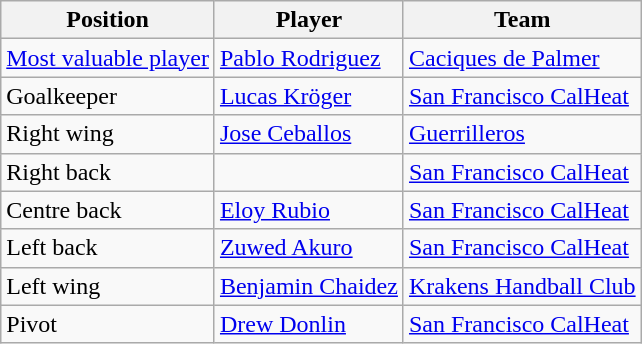<table class="wikitable">
<tr>
<th>Position</th>
<th>Player</th>
<th>Team</th>
</tr>
<tr>
<td><a href='#'>Most valuable player</a></td>
<td> <a href='#'>Pablo Rodriguez</a></td>
<td> <a href='#'>Caciques de Palmer</a></td>
</tr>
<tr>
<td>Goalkeeper</td>
<td> <a href='#'>Lucas Kröger</a></td>
<td> <a href='#'>San Francisco CalHeat</a></td>
</tr>
<tr>
<td>Right wing</td>
<td> <a href='#'>Jose Ceballos</a></td>
<td> <a href='#'>Guerrilleros</a></td>
</tr>
<tr>
<td>Right back</td>
<td> </td>
<td> <a href='#'>San Francisco CalHeat</a></td>
</tr>
<tr>
<td>Centre back</td>
<td> <a href='#'>Eloy Rubio</a></td>
<td> <a href='#'>San Francisco CalHeat</a></td>
</tr>
<tr>
<td>Left back</td>
<td> <a href='#'>Zuwed Akuro</a></td>
<td> <a href='#'>San Francisco CalHeat</a></td>
</tr>
<tr>
<td>Left wing</td>
<td> <a href='#'>Benjamin Chaidez</a></td>
<td> <a href='#'>Krakens Handball Club</a></td>
</tr>
<tr>
<td>Pivot</td>
<td> <a href='#'>Drew Donlin</a></td>
<td> <a href='#'>San Francisco CalHeat</a></td>
</tr>
</table>
